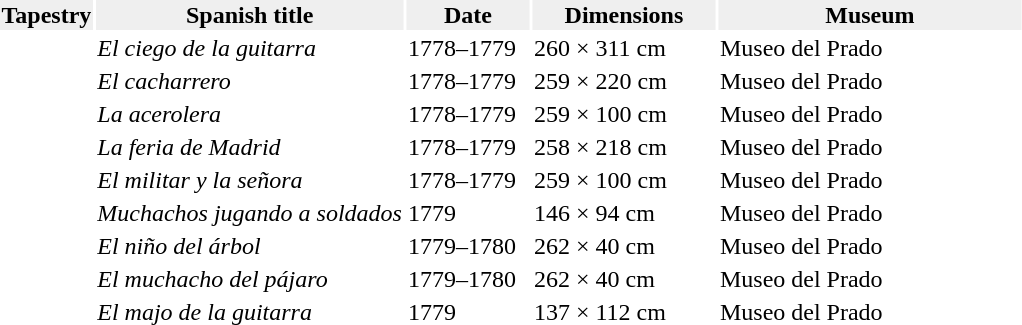<table>
<tr>
<th style="background:#efefef;">Tapestry</th>
<th style="background:#efefef;">Spanish title</th>
<th style="background:#efefef" width="80px">Date</th>
<th style="background:#efefef;" width="120px">Dimensions</th>
<th style="background:#efefef;" width="200px">Museum</th>
</tr>
<tr>
<td></td>
<td><em>El ciego de la guitarra</em></td>
<td>1778–1779</td>
<td>260 × 311 cm</td>
<td>Museo del Prado</td>
</tr>
<tr ------>
<td></td>
<td><em>El cacharrero</em></td>
<td>1778–1779</td>
<td>259 × 220 cm</td>
<td>Museo del Prado</td>
</tr>
<tr ------>
<td></td>
<td><em>La acerolera</em></td>
<td>1778–1779</td>
<td>259 × 100 cm</td>
<td>Museo del Prado</td>
</tr>
<tr ------>
<td></td>
<td><em>La feria de Madrid</em></td>
<td>1778–1779</td>
<td>258 × 218 cm</td>
<td>Museo del Prado</td>
</tr>
<tr ------>
<td></td>
<td><em>El militar y la señora</em></td>
<td>1778–1779</td>
<td>259 × 100 cm</td>
<td>Museo del Prado</td>
</tr>
<tr ------>
<td></td>
<td><em>Muchachos jugando a soldados</em></td>
<td>1779</td>
<td>146 × 94 cm</td>
<td>Museo del Prado</td>
</tr>
<tr ------>
<td></td>
<td><em>El niño del árbol</em></td>
<td>1779–1780</td>
<td>262 × 40 cm</td>
<td>Museo del Prado</td>
</tr>
<tr ------>
<td></td>
<td><em>El muchacho del pájaro</em></td>
<td>1779–1780</td>
<td>262 × 40 cm</td>
<td>Museo del Prado</td>
</tr>
<tr ------>
<td></td>
<td><em>El majo de la guitarra</em></td>
<td>1779</td>
<td>137 × 112 cm</td>
<td>Museo del Prado</td>
</tr>
<tr ------>
</tr>
</table>
